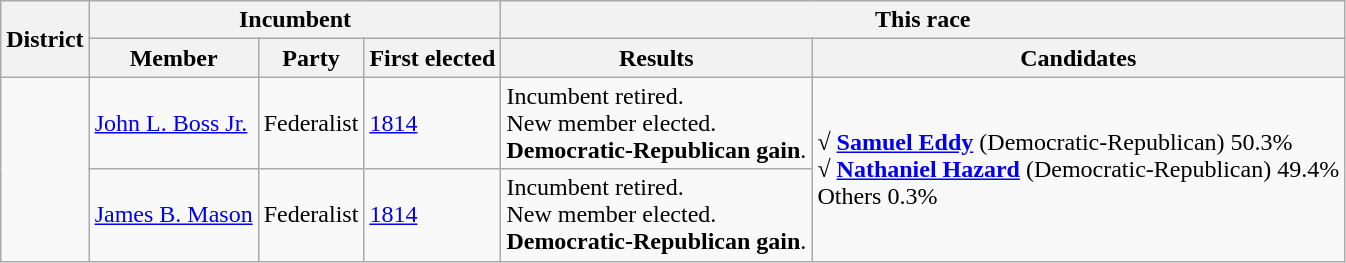<table class=wikitable>
<tr>
<th rowspan=2>District</th>
<th colspan=3>Incumbent</th>
<th colspan=2>This race</th>
</tr>
<tr>
<th>Member</th>
<th>Party</th>
<th>First elected</th>
<th>Results</th>
<th>Candidates</th>
</tr>
<tr>
<td rowspan=2><br></td>
<td><a href='#'>John L. Boss Jr.</a></td>
<td>Federalist</td>
<td><a href='#'>1814</a></td>
<td>Incumbent retired.<br>New member elected.<br><strong>Democratic-Republican gain</strong>.</td>
<td rowspan=2 nowrap><strong>√ <a href='#'>Samuel Eddy</a></strong> (Democratic-Republican) 50.3%<br><strong>√ <a href='#'>Nathaniel Hazard</a></strong> (Democratic-Republican) 49.4%<br>Others 0.3%</td>
</tr>
<tr>
<td><a href='#'>James B. Mason</a></td>
<td>Federalist</td>
<td><a href='#'>1814</a></td>
<td>Incumbent retired.<br>New member elected.<br><strong>Democratic-Republican gain</strong>.</td>
</tr>
</table>
